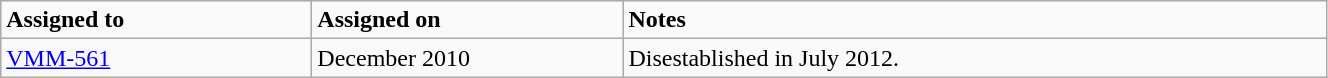<table class="wikitable" style="width: 70%;">
<tr>
<td style="width: 200px;"><strong>Assigned to</strong></td>
<td style="width: 200px;"><strong>Assigned on</strong></td>
<td><strong>Notes</strong></td>
</tr>
<tr>
<td><a href='#'>VMM-561</a></td>
<td>December 2010</td>
<td>Disestablished in July 2012.</td>
</tr>
</table>
